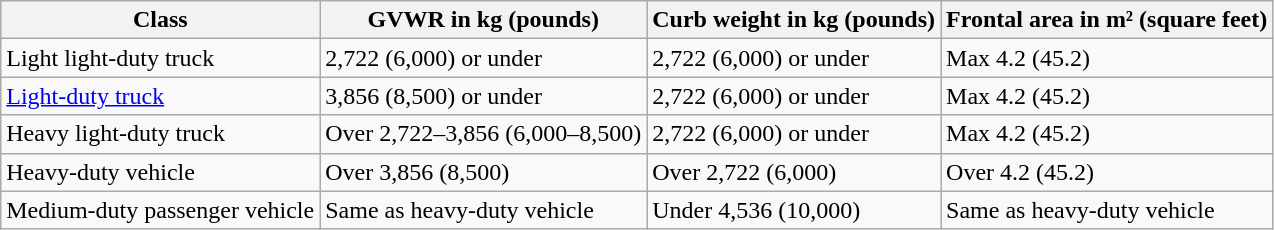<table class="wikitable">
<tr>
<th>Class</th>
<th>GVWR in kg (pounds)</th>
<th>Curb weight in kg (pounds)</th>
<th>Frontal area in m² (square feet)</th>
</tr>
<tr>
<td>Light light-duty truck</td>
<td>2,722 (6,000) or under</td>
<td>2,722 (6,000) or under</td>
<td>Max 4.2 (45.2)</td>
</tr>
<tr>
<td><a href='#'>Light-duty truck</a></td>
<td>3,856 (8,500) or under</td>
<td>2,722 (6,000) or under</td>
<td>Max 4.2 (45.2)</td>
</tr>
<tr>
<td>Heavy light-duty truck</td>
<td>Over 2,722–3,856 (6,000–8,500)</td>
<td>2,722 (6,000) or under</td>
<td>Max 4.2 (45.2)</td>
</tr>
<tr>
<td>Heavy-duty vehicle</td>
<td>Over 3,856 (8,500)</td>
<td>Over 2,722 (6,000)</td>
<td>Over 4.2 (45.2)</td>
</tr>
<tr>
<td>Medium-duty passenger vehicle</td>
<td>Same as heavy-duty vehicle</td>
<td>Under 4,536 (10,000)</td>
<td>Same as heavy-duty vehicle</td>
</tr>
</table>
